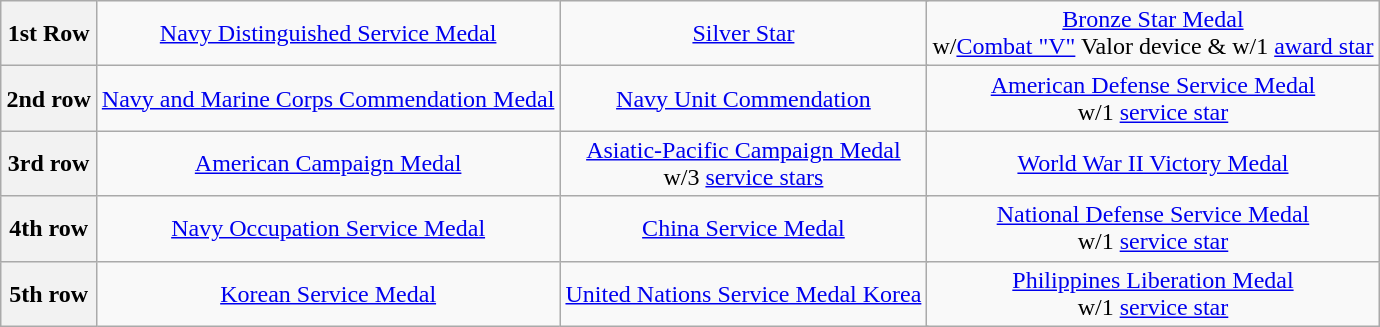<table class="wikitable" style="margin-left: auto; margin-right: auto; text-align: center; margin-bottom: -1px;">
<tr>
<th>1st Row</th>
<td colspan="4"><a href='#'>Navy Distinguished Service Medal</a></td>
<td colspan="4"><a href='#'>Silver Star</a></td>
<td colspan="4"><a href='#'>Bronze Star Medal</a><br>w/<a href='#'>Combat "V"</a> Valor device & w/1 <a href='#'>award star</a></td>
</tr>
<tr>
<th>2nd row</th>
<td colspan="4"><a href='#'>Navy and Marine Corps Commendation Medal</a></td>
<td colspan="4"><a href='#'>Navy Unit Commendation</a></td>
<td colspan="4"><a href='#'>American Defense Service Medal</a><br>w/1 <a href='#'>service star</a></td>
</tr>
<tr>
<th>3rd row</th>
<td colspan="4"><a href='#'>American Campaign Medal</a></td>
<td colspan="4"><a href='#'>Asiatic-Pacific Campaign Medal</a><br>w/3 <a href='#'>service stars</a></td>
<td colspan="4"><a href='#'>World War II Victory Medal</a></td>
</tr>
<tr>
<th>4th row</th>
<td colspan="4"><a href='#'>Navy Occupation Service Medal</a></td>
<td colspan="4"><a href='#'>China Service Medal</a></td>
<td colspan="4"><a href='#'>National Defense Service Medal</a><br>w/1 <a href='#'>service star</a></td>
</tr>
<tr>
<th>5th row</th>
<td colspan="4"><a href='#'>Korean Service Medal</a></td>
<td colspan="4"><a href='#'>United Nations Service Medal Korea</a></td>
<td colspan="4"><a href='#'>Philippines Liberation Medal</a><br>w/1 <a href='#'>service star</a></td>
</tr>
</table>
